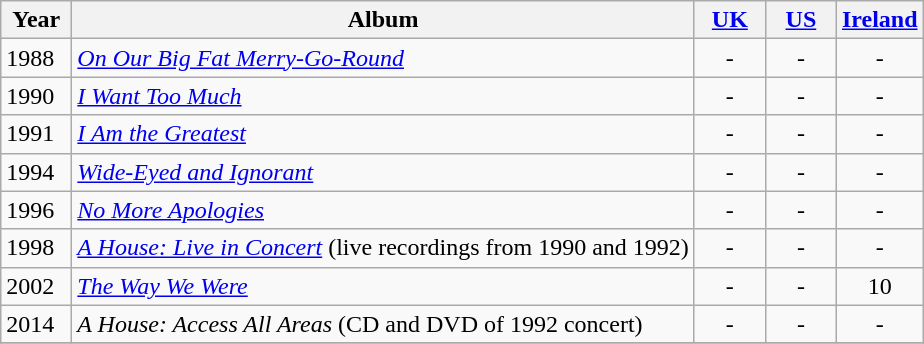<table class="wikitable">
<tr>
<th align="left" valign="top" width="40">Year</th>
<th align="left" valign="top">Album</th>
<th align="center" valign="top" width="40"><a href='#'>UK</a></th>
<th align="center" valign="top" width="40"><a href='#'>US</a></th>
<th align="center" valign="top" width="40"><a href='#'>Ireland</a></th>
</tr>
<tr>
<td align="left" valign="top">1988</td>
<td align="left" valign="top"><em><a href='#'>On Our Big Fat Merry-Go-Round</a></em></td>
<td align="center" valign="top">-</td>
<td align="center" valign="top">-</td>
<td align="center" valign="top">-</td>
</tr>
<tr>
<td align="left" valign="top">1990</td>
<td align="left" valign="top"><em><a href='#'>I Want Too Much</a></em></td>
<td align="center" valign="top">-</td>
<td align="center" valign="top">-</td>
<td align="center" valign="top">-</td>
</tr>
<tr>
<td align="left" valign="top">1991</td>
<td align="left" valign="top"><em><a href='#'>I Am the Greatest</a></em></td>
<td align="center" valign="top">-</td>
<td align="center" valign="top">-</td>
<td align="center" valign="top">-</td>
</tr>
<tr>
<td align="left" valign="top">1994</td>
<td align="left" valign="top"><em><a href='#'>Wide-Eyed and Ignorant</a></em></td>
<td align="center" valign="top">-</td>
<td align="center" valign="top">-</td>
<td align="center" valign="top">-</td>
</tr>
<tr>
<td align="left" valign="top">1996</td>
<td align="left" valign="top"><em><a href='#'>No More Apologies</a></em></td>
<td align="center" valign="top">-</td>
<td align="center" valign="top">-</td>
<td align="center" valign="top">-</td>
</tr>
<tr>
<td align="left" valign="top">1998</td>
<td align="left" valign="top"><em><a href='#'>A House: Live in Concert</a></em> (live recordings from 1990 and 1992)</td>
<td align="center" valign="top">-</td>
<td align="center" valign="top">-</td>
<td align="center" valign="top">-</td>
</tr>
<tr>
<td align="left" valign="top">2002</td>
<td align="left" valign="top"><em><a href='#'>The Way We Were</a></em></td>
<td align="center" valign="top">-</td>
<td align="center" valign="top">-</td>
<td align="center" valign="top">10</td>
</tr>
<tr>
<td align="left" valign="top">2014</td>
<td align="left" valign="top"><em>A House: Access All Areas</em> (CD and DVD of 1992 concert)</td>
<td align="center" valign="top">-</td>
<td align="center" valign="top">-</td>
<td align="center" valign="top">-</td>
</tr>
<tr>
</tr>
</table>
